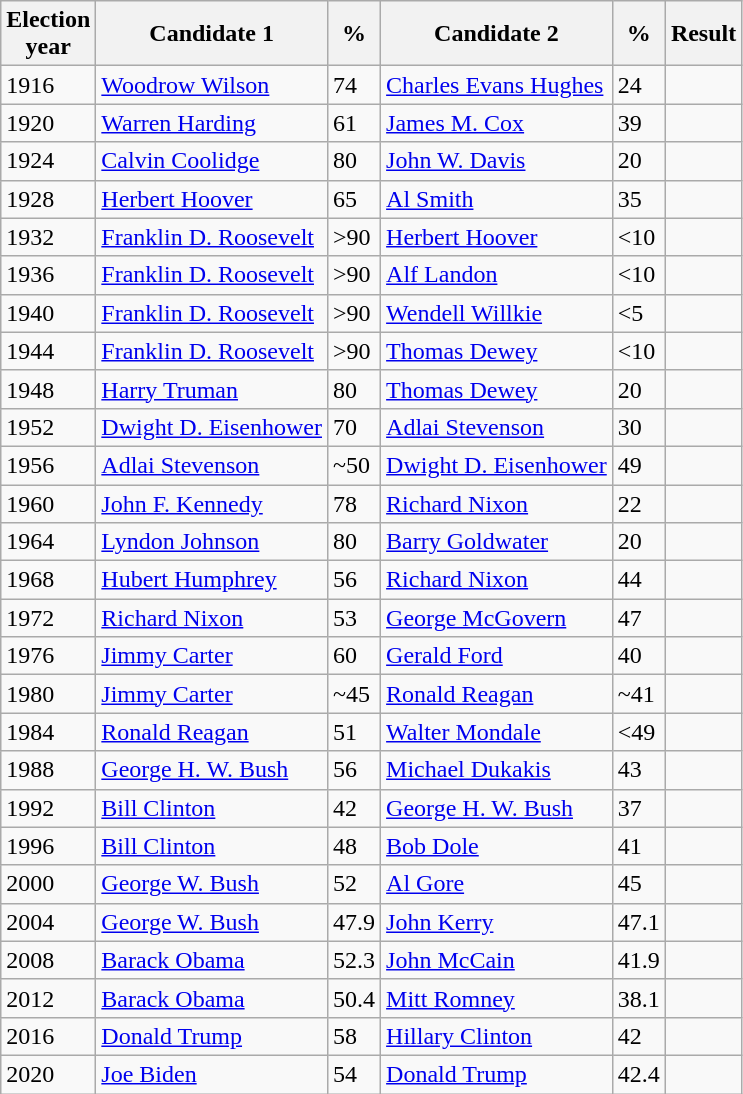<table class="wikitable sortable" ; font-size:90%; margin:0 0 1em 1em;">
<tr>
<th>Election<br>year</th>
<th>Candidate 1</th>
<th>%</th>
<th>Candidate 2</th>
<th>%</th>
<th>Result</th>
</tr>
<tr>
<td>1916</td>
<td><a href='#'>Woodrow Wilson</a></td>
<td>74</td>
<td><a href='#'>Charles Evans Hughes</a></td>
<td>24</td>
<td></td>
</tr>
<tr>
<td>1920</td>
<td><a href='#'>Warren Harding</a></td>
<td>61</td>
<td><a href='#'>James M. Cox</a></td>
<td>39</td>
<td></td>
</tr>
<tr>
<td>1924</td>
<td><a href='#'>Calvin Coolidge</a></td>
<td>80</td>
<td><a href='#'>John W. Davis</a></td>
<td>20</td>
<td></td>
</tr>
<tr>
<td>1928</td>
<td><a href='#'>Herbert Hoover</a></td>
<td>65</td>
<td><a href='#'>Al Smith</a></td>
<td>35</td>
<td></td>
</tr>
<tr>
<td>1932</td>
<td><a href='#'>Franklin D. Roosevelt</a></td>
<td>>90</td>
<td><a href='#'>Herbert Hoover</a></td>
<td><10</td>
<td></td>
</tr>
<tr>
<td>1936</td>
<td><a href='#'>Franklin D. Roosevelt</a></td>
<td>>90</td>
<td><a href='#'>Alf Landon</a></td>
<td><10</td>
<td></td>
</tr>
<tr>
<td>1940</td>
<td><a href='#'>Franklin D. Roosevelt</a></td>
<td>>90</td>
<td><a href='#'>Wendell Willkie</a></td>
<td><5</td>
<td></td>
</tr>
<tr>
<td>1944</td>
<td><a href='#'>Franklin D. Roosevelt</a></td>
<td>>90</td>
<td><a href='#'>Thomas Dewey</a></td>
<td><10</td>
<td></td>
</tr>
<tr>
<td>1948</td>
<td><a href='#'>Harry Truman</a></td>
<td>80</td>
<td><a href='#'>Thomas Dewey</a></td>
<td>20</td>
<td></td>
</tr>
<tr>
<td>1952</td>
<td><a href='#'>Dwight D. Eisenhower</a></td>
<td>70</td>
<td><a href='#'>Adlai Stevenson</a></td>
<td>30</td>
<td></td>
</tr>
<tr>
<td>1956</td>
<td><a href='#'>Adlai Stevenson</a></td>
<td>~50</td>
<td><a href='#'>Dwight D. Eisenhower</a></td>
<td>49</td>
<td></td>
</tr>
<tr>
<td>1960</td>
<td><a href='#'>John F. Kennedy</a></td>
<td>78</td>
<td><a href='#'>Richard Nixon</a></td>
<td>22</td>
<td></td>
</tr>
<tr>
<td>1964</td>
<td><a href='#'>Lyndon Johnson</a></td>
<td>80</td>
<td><a href='#'>Barry Goldwater</a></td>
<td>20</td>
<td></td>
</tr>
<tr>
<td>1968</td>
<td><a href='#'>Hubert Humphrey</a></td>
<td>56</td>
<td><a href='#'>Richard Nixon</a></td>
<td>44</td>
<td></td>
</tr>
<tr>
<td>1972</td>
<td><a href='#'>Richard Nixon</a></td>
<td>53</td>
<td><a href='#'>George McGovern</a></td>
<td>47</td>
<td></td>
</tr>
<tr>
<td>1976</td>
<td><a href='#'>Jimmy Carter</a></td>
<td>60</td>
<td><a href='#'>Gerald Ford</a></td>
<td>40</td>
<td></td>
</tr>
<tr>
<td>1980</td>
<td><a href='#'>Jimmy Carter</a></td>
<td>~45</td>
<td><a href='#'>Ronald Reagan</a></td>
<td>~41</td>
<td></td>
</tr>
<tr>
<td>1984</td>
<td><a href='#'>Ronald Reagan</a></td>
<td>51</td>
<td><a href='#'>Walter Mondale</a></td>
<td><49</td>
<td></td>
</tr>
<tr>
<td>1988</td>
<td><a href='#'>George H. W. Bush</a></td>
<td>56</td>
<td><a href='#'>Michael Dukakis</a></td>
<td>43</td>
<td></td>
</tr>
<tr>
<td>1992</td>
<td><a href='#'>Bill Clinton</a></td>
<td>42</td>
<td><a href='#'>George H. W. Bush</a></td>
<td>37</td>
<td></td>
</tr>
<tr>
<td>1996</td>
<td><a href='#'>Bill Clinton</a></td>
<td>48</td>
<td><a href='#'>Bob Dole</a></td>
<td>41</td>
<td></td>
</tr>
<tr>
<td>2000</td>
<td><a href='#'>George W. Bush</a></td>
<td>52</td>
<td><a href='#'>Al Gore</a></td>
<td>45</td>
<td></td>
</tr>
<tr>
<td>2004</td>
<td><a href='#'>George W. Bush</a></td>
<td>47.9</td>
<td><a href='#'>John Kerry</a></td>
<td>47.1</td>
<td></td>
</tr>
<tr>
<td>2008</td>
<td><a href='#'>Barack Obama</a></td>
<td>52.3</td>
<td><a href='#'>John McCain</a></td>
<td>41.9</td>
<td></td>
</tr>
<tr>
<td>2012</td>
<td><a href='#'>Barack Obama</a></td>
<td>50.4</td>
<td><a href='#'>Mitt Romney</a></td>
<td>38.1</td>
<td></td>
</tr>
<tr>
<td>2016</td>
<td><a href='#'>Donald Trump</a></td>
<td>58</td>
<td><a href='#'>Hillary Clinton</a></td>
<td>42</td>
<td></td>
</tr>
<tr>
<td>2020</td>
<td><a href='#'>Joe Biden</a></td>
<td>54</td>
<td><a href='#'>Donald Trump</a></td>
<td>42.4</td>
<td></td>
</tr>
</table>
